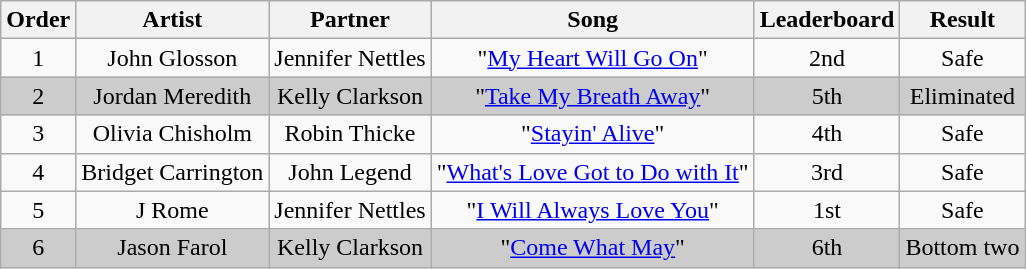<table class="wikitable sortable" style="text-align:center">
<tr>
<th>Order</th>
<th>Artist</th>
<th>Partner</th>
<th>Song</th>
<th>Leaderboard</th>
<th>Result</th>
</tr>
<tr>
<td>1</td>
<td>John Glosson</td>
<td>Jennifer Nettles</td>
<td>"<a href='#'>My Heart Will Go On</a>"</td>
<td>2nd</td>
<td>Safe</td>
</tr>
<tr style="background:#ccc;">
<td>2</td>
<td>Jordan Meredith</td>
<td>Kelly Clarkson</td>
<td>"<a href='#'>Take My Breath Away</a>"</td>
<td>5th</td>
<td>Eliminated</td>
</tr>
<tr>
<td>3</td>
<td>Olivia Chisholm</td>
<td>Robin Thicke</td>
<td>"<a href='#'>Stayin' Alive</a>"</td>
<td>4th</td>
<td>Safe</td>
</tr>
<tr>
<td>4</td>
<td>Bridget Carrington</td>
<td>John Legend</td>
<td>"<a href='#'>What's Love Got to Do with It</a>"</td>
<td>3rd</td>
<td>Safe</td>
</tr>
<tr>
<td>5</td>
<td>J Rome</td>
<td>Jennifer Nettles</td>
<td>"<a href='#'>I Will Always Love You</a>"</td>
<td>1st</td>
<td>Safe</td>
</tr>
<tr style="background:#ccc;">
<td>6</td>
<td>Jason Farol</td>
<td>Kelly Clarkson</td>
<td>"<a href='#'>Come What May</a>"</td>
<td>6th</td>
<td>Bottom two</td>
</tr>
</table>
